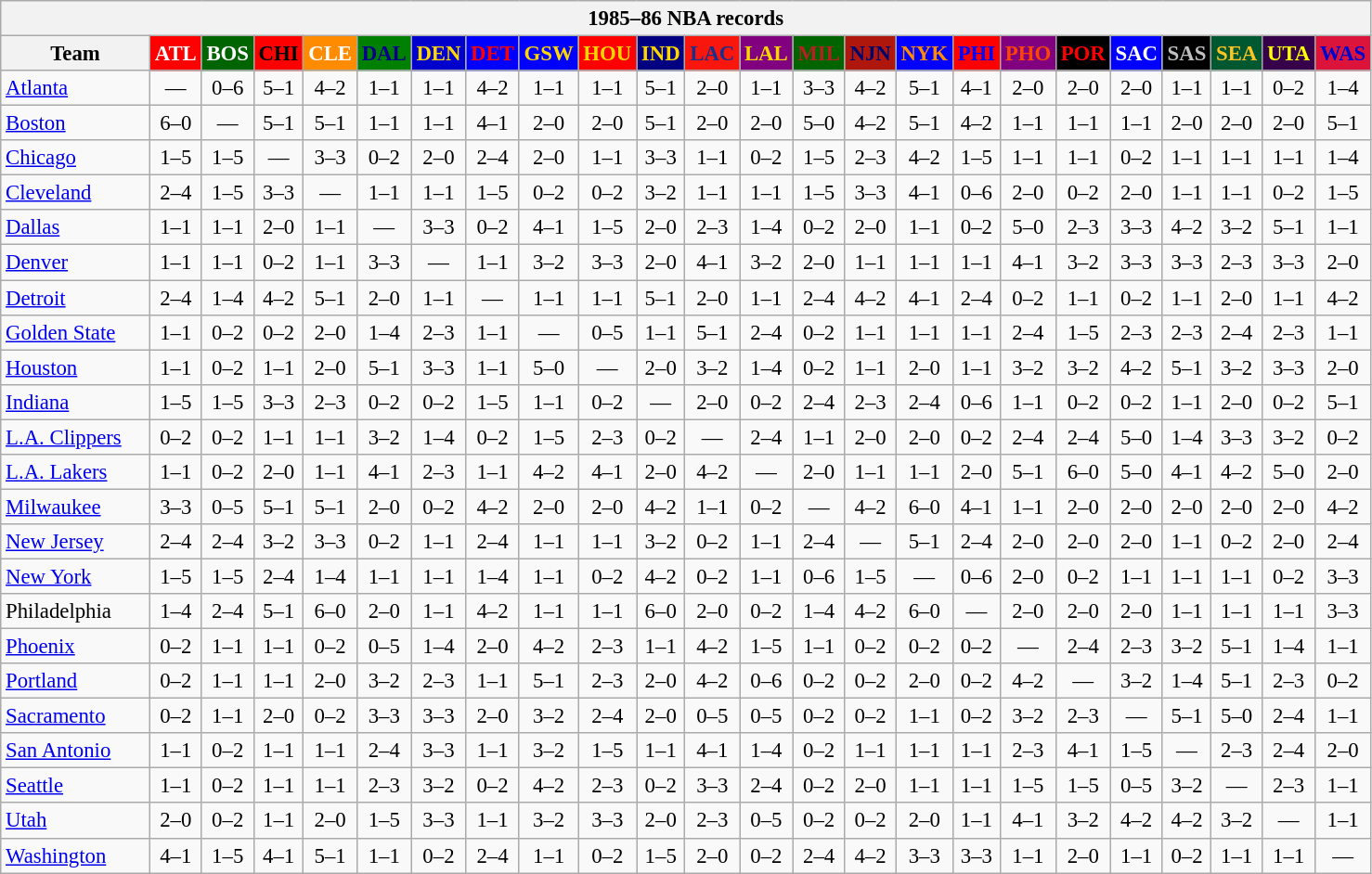<table class="wikitable" style="font-size:95%; text-align:center;">
<tr>
<th colspan=24>1985–86 NBA records</th>
</tr>
<tr>
<th width=100>Team</th>
<th style="background:#FF0000;color:#FFFFFF;width=35">ATL</th>
<th style="background:#006400;color:#FFFFFF;width=35">BOS</th>
<th style="background:#FF0000;color:#000000;width=35">CHI</th>
<th style="background:#FF8C00;color:#FFFFFF;width=35">CLE</th>
<th style="background:#008000;color:#00008B;width=35">DAL</th>
<th style="background:#0000CD;color:#FFD700;width=35">DEN</th>
<th style="background:#0000FF;color:#FF0000;width=35">DET</th>
<th style="background:#0000FF;color:#FFD700;width=35">GSW</th>
<th style="background:#FF0000;color:#FFD700;width=35">HOU</th>
<th style="background:#000080;color:#FFD700;width=35">IND</th>
<th style="background:#F9160D;color:#1A2E8B;width=35">LAC</th>
<th style="background:#800080;color:#FFD700;width=35">LAL</th>
<th style="background:#006400;color:#B22222;width=35">MIL</th>
<th style="background:#B0170C;color:#00056D;width=35">NJN</th>
<th style="background:#0000FF;color:#FF8C00;width=35">NYK</th>
<th style="background:#FF0000;color:#0000FF;width=35">PHI</th>
<th style="background:#800080;color:#FF4500;width=35">PHO</th>
<th style="background:#000000;color:#FF0000;width=35">POR</th>
<th style="background:#0000FF;color:#FFFFFF;width=35">SAC</th>
<th style="background:#000000;color:#C0C0C0;width=35">SAS</th>
<th style="background:#005831;color:#FFC322;width=35">SEA</th>
<th style="background:#36004A;color:#FFFF00;width=35">UTA</th>
<th style="background:#DC143C;color:#0000CD;width=35">WAS</th>
</tr>
<tr>
<td style="text-align:left;"><a href='#'>Atlanta</a></td>
<td>—</td>
<td>0–6</td>
<td>5–1</td>
<td>4–2</td>
<td>1–1</td>
<td>1–1</td>
<td>4–2</td>
<td>1–1</td>
<td>1–1</td>
<td>5–1</td>
<td>2–0</td>
<td>1–1</td>
<td>3–3</td>
<td>4–2</td>
<td>5–1</td>
<td>4–1</td>
<td>2–0</td>
<td>2–0</td>
<td>2–0</td>
<td>1–1</td>
<td>1–1</td>
<td>0–2</td>
<td>1–4</td>
</tr>
<tr>
<td style="text-align:left;"><a href='#'>Boston</a></td>
<td>6–0</td>
<td>—</td>
<td>5–1</td>
<td>5–1</td>
<td>1–1</td>
<td>1–1</td>
<td>4–1</td>
<td>2–0</td>
<td>2–0</td>
<td>5–1</td>
<td>2–0</td>
<td>2–0</td>
<td>5–0</td>
<td>4–2</td>
<td>5–1</td>
<td>4–2</td>
<td>1–1</td>
<td>1–1</td>
<td>1–1</td>
<td>2–0</td>
<td>2–0</td>
<td>2–0</td>
<td>5–1</td>
</tr>
<tr>
<td style="text-align:left;"><a href='#'>Chicago</a></td>
<td>1–5</td>
<td>1–5</td>
<td>—</td>
<td>3–3</td>
<td>0–2</td>
<td>2–0</td>
<td>2–4</td>
<td>2–0</td>
<td>1–1</td>
<td>3–3</td>
<td>1–1</td>
<td>0–2</td>
<td>1–5</td>
<td>2–3</td>
<td>4–2</td>
<td>1–5</td>
<td>1–1</td>
<td>1–1</td>
<td>0–2</td>
<td>1–1</td>
<td>1–1</td>
<td>1–1</td>
<td>1–4</td>
</tr>
<tr>
<td style="text-align:left;"><a href='#'>Cleveland</a></td>
<td>2–4</td>
<td>1–5</td>
<td>3–3</td>
<td>—</td>
<td>1–1</td>
<td>1–1</td>
<td>1–5</td>
<td>0–2</td>
<td>0–2</td>
<td>3–2</td>
<td>1–1</td>
<td>1–1</td>
<td>1–5</td>
<td>3–3</td>
<td>4–1</td>
<td>0–6</td>
<td>2–0</td>
<td>0–2</td>
<td>2–0</td>
<td>1–1</td>
<td>1–1</td>
<td>0–2</td>
<td>1–5</td>
</tr>
<tr>
<td style="text-align:left;"><a href='#'>Dallas</a></td>
<td>1–1</td>
<td>1–1</td>
<td>2–0</td>
<td>1–1</td>
<td>—</td>
<td>3–3</td>
<td>0–2</td>
<td>4–1</td>
<td>1–5</td>
<td>2–0</td>
<td>2–3</td>
<td>1–4</td>
<td>0–2</td>
<td>2–0</td>
<td>1–1</td>
<td>0–2</td>
<td>5–0</td>
<td>2–3</td>
<td>3–3</td>
<td>4–2</td>
<td>3–2</td>
<td>5–1</td>
<td>1–1</td>
</tr>
<tr>
<td style="text-align:left;"><a href='#'>Denver</a></td>
<td>1–1</td>
<td>1–1</td>
<td>0–2</td>
<td>1–1</td>
<td>3–3</td>
<td>—</td>
<td>1–1</td>
<td>3–2</td>
<td>3–3</td>
<td>2–0</td>
<td>4–1</td>
<td>3–2</td>
<td>2–0</td>
<td>1–1</td>
<td>1–1</td>
<td>1–1</td>
<td>4–1</td>
<td>3–2</td>
<td>3–3</td>
<td>3–3</td>
<td>2–3</td>
<td>3–3</td>
<td>2–0</td>
</tr>
<tr>
<td style="text-align:left;"><a href='#'>Detroit</a></td>
<td>2–4</td>
<td>1–4</td>
<td>4–2</td>
<td>5–1</td>
<td>2–0</td>
<td>1–1</td>
<td>—</td>
<td>1–1</td>
<td>1–1</td>
<td>5–1</td>
<td>2–0</td>
<td>1–1</td>
<td>2–4</td>
<td>4–2</td>
<td>4–1</td>
<td>2–4</td>
<td>0–2</td>
<td>1–1</td>
<td>0–2</td>
<td>1–1</td>
<td>2–0</td>
<td>1–1</td>
<td>4–2</td>
</tr>
<tr>
<td style="text-align:left;"><a href='#'>Golden State</a></td>
<td>1–1</td>
<td>0–2</td>
<td>0–2</td>
<td>2–0</td>
<td>1–4</td>
<td>2–3</td>
<td>1–1</td>
<td>—</td>
<td>0–5</td>
<td>1–1</td>
<td>5–1</td>
<td>2–4</td>
<td>0–2</td>
<td>1–1</td>
<td>1–1</td>
<td>1–1</td>
<td>2–4</td>
<td>1–5</td>
<td>2–3</td>
<td>2–3</td>
<td>2–4</td>
<td>2–3</td>
<td>1–1</td>
</tr>
<tr>
<td style="text-align:left;"><a href='#'>Houston</a></td>
<td>1–1</td>
<td>0–2</td>
<td>1–1</td>
<td>2–0</td>
<td>5–1</td>
<td>3–3</td>
<td>1–1</td>
<td>5–0</td>
<td>—</td>
<td>2–0</td>
<td>3–2</td>
<td>1–4</td>
<td>0–2</td>
<td>1–1</td>
<td>2–0</td>
<td>1–1</td>
<td>3–2</td>
<td>3–2</td>
<td>4–2</td>
<td>5–1</td>
<td>3–2</td>
<td>3–3</td>
<td>2–0</td>
</tr>
<tr>
<td style="text-align:left;"><a href='#'>Indiana</a></td>
<td>1–5</td>
<td>1–5</td>
<td>3–3</td>
<td>2–3</td>
<td>0–2</td>
<td>0–2</td>
<td>1–5</td>
<td>1–1</td>
<td>0–2</td>
<td>—</td>
<td>2–0</td>
<td>0–2</td>
<td>2–4</td>
<td>2–3</td>
<td>2–4</td>
<td>0–6</td>
<td>1–1</td>
<td>0–2</td>
<td>0–2</td>
<td>1–1</td>
<td>2–0</td>
<td>0–2</td>
<td>5–1</td>
</tr>
<tr>
<td style="text-align:left;"><a href='#'>L.A. Clippers</a></td>
<td>0–2</td>
<td>0–2</td>
<td>1–1</td>
<td>1–1</td>
<td>3–2</td>
<td>1–4</td>
<td>0–2</td>
<td>1–5</td>
<td>2–3</td>
<td>0–2</td>
<td>—</td>
<td>2–4</td>
<td>1–1</td>
<td>2–0</td>
<td>2–0</td>
<td>0–2</td>
<td>2–4</td>
<td>2–4</td>
<td>5–0</td>
<td>1–4</td>
<td>3–3</td>
<td>3–2</td>
<td>0–2</td>
</tr>
<tr>
<td style="text-align:left;"><a href='#'>L.A. Lakers</a></td>
<td>1–1</td>
<td>0–2</td>
<td>2–0</td>
<td>1–1</td>
<td>4–1</td>
<td>2–3</td>
<td>1–1</td>
<td>4–2</td>
<td>4–1</td>
<td>2–0</td>
<td>4–2</td>
<td>—</td>
<td>2–0</td>
<td>1–1</td>
<td>1–1</td>
<td>2–0</td>
<td>5–1</td>
<td>6–0</td>
<td>5–0</td>
<td>4–1</td>
<td>4–2</td>
<td>5–0</td>
<td>2–0</td>
</tr>
<tr>
<td style="text-align:left;"><a href='#'>Milwaukee</a></td>
<td>3–3</td>
<td>0–5</td>
<td>5–1</td>
<td>5–1</td>
<td>2–0</td>
<td>0–2</td>
<td>4–2</td>
<td>2–0</td>
<td>2–0</td>
<td>4–2</td>
<td>1–1</td>
<td>0–2</td>
<td>—</td>
<td>4–2</td>
<td>6–0</td>
<td>4–1</td>
<td>1–1</td>
<td>2–0</td>
<td>2–0</td>
<td>2–0</td>
<td>2–0</td>
<td>2–0</td>
<td>4–2</td>
</tr>
<tr>
<td style="text-align:left;"><a href='#'>New Jersey</a></td>
<td>2–4</td>
<td>2–4</td>
<td>3–2</td>
<td>3–3</td>
<td>0–2</td>
<td>1–1</td>
<td>2–4</td>
<td>1–1</td>
<td>1–1</td>
<td>3–2</td>
<td>0–2</td>
<td>1–1</td>
<td>2–4</td>
<td>—</td>
<td>5–1</td>
<td>2–4</td>
<td>2–0</td>
<td>2–0</td>
<td>2–0</td>
<td>1–1</td>
<td>0–2</td>
<td>2–0</td>
<td>2–4</td>
</tr>
<tr>
<td style="text-align:left;"><a href='#'>New York</a></td>
<td>1–5</td>
<td>1–5</td>
<td>2–4</td>
<td>1–4</td>
<td>1–1</td>
<td>1–1</td>
<td>1–4</td>
<td>1–1</td>
<td>0–2</td>
<td>4–2</td>
<td>0–2</td>
<td>1–1</td>
<td>0–6</td>
<td>1–5</td>
<td>—</td>
<td>0–6</td>
<td>2–0</td>
<td>0–2</td>
<td>1–1</td>
<td>1–1</td>
<td>1–1</td>
<td>0–2</td>
<td>3–3</td>
</tr>
<tr>
<td style="text-align:left;">Philadelphia</td>
<td>1–4</td>
<td>2–4</td>
<td>5–1</td>
<td>6–0</td>
<td>2–0</td>
<td>1–1</td>
<td>4–2</td>
<td>1–1</td>
<td>1–1</td>
<td>6–0</td>
<td>2–0</td>
<td>0–2</td>
<td>1–4</td>
<td>4–2</td>
<td>6–0</td>
<td>—</td>
<td>2–0</td>
<td>2–0</td>
<td>2–0</td>
<td>1–1</td>
<td>1–1</td>
<td>1–1</td>
<td>3–3</td>
</tr>
<tr>
<td style="text-align:left;"><a href='#'>Phoenix</a></td>
<td>0–2</td>
<td>1–1</td>
<td>1–1</td>
<td>0–2</td>
<td>0–5</td>
<td>1–4</td>
<td>2–0</td>
<td>4–2</td>
<td>2–3</td>
<td>1–1</td>
<td>4–2</td>
<td>1–5</td>
<td>1–1</td>
<td>0–2</td>
<td>0–2</td>
<td>0–2</td>
<td>—</td>
<td>2–4</td>
<td>2–3</td>
<td>3–2</td>
<td>5–1</td>
<td>1–4</td>
<td>1–1</td>
</tr>
<tr>
<td style="text-align:left;"><a href='#'>Portland</a></td>
<td>0–2</td>
<td>1–1</td>
<td>1–1</td>
<td>2–0</td>
<td>3–2</td>
<td>2–3</td>
<td>1–1</td>
<td>5–1</td>
<td>2–3</td>
<td>2–0</td>
<td>4–2</td>
<td>0–6</td>
<td>0–2</td>
<td>0–2</td>
<td>2–0</td>
<td>0–2</td>
<td>4–2</td>
<td>—</td>
<td>3–2</td>
<td>1–4</td>
<td>5–1</td>
<td>2–3</td>
<td>0–2</td>
</tr>
<tr>
<td style="text-align:left;"><a href='#'>Sacramento</a></td>
<td>0–2</td>
<td>1–1</td>
<td>2–0</td>
<td>0–2</td>
<td>3–3</td>
<td>3–3</td>
<td>2–0</td>
<td>3–2</td>
<td>2–4</td>
<td>2–0</td>
<td>0–5</td>
<td>0–5</td>
<td>0–2</td>
<td>0–2</td>
<td>1–1</td>
<td>0–2</td>
<td>3–2</td>
<td>2–3</td>
<td>—</td>
<td>5–1</td>
<td>5–0</td>
<td>2–4</td>
<td>1–1</td>
</tr>
<tr>
<td style="text-align:left;"><a href='#'>San Antonio</a></td>
<td>1–1</td>
<td>0–2</td>
<td>1–1</td>
<td>1–1</td>
<td>2–4</td>
<td>3–3</td>
<td>1–1</td>
<td>3–2</td>
<td>1–5</td>
<td>1–1</td>
<td>4–1</td>
<td>1–4</td>
<td>0–2</td>
<td>1–1</td>
<td>1–1</td>
<td>1–1</td>
<td>2–3</td>
<td>4–1</td>
<td>1–5</td>
<td>—</td>
<td>2–3</td>
<td>2–4</td>
<td>2–0</td>
</tr>
<tr>
<td style="text-align:left;"><a href='#'>Seattle</a></td>
<td>1–1</td>
<td>0–2</td>
<td>1–1</td>
<td>1–1</td>
<td>2–3</td>
<td>3–2</td>
<td>0–2</td>
<td>4–2</td>
<td>2–3</td>
<td>0–2</td>
<td>3–3</td>
<td>2–4</td>
<td>0–2</td>
<td>2–0</td>
<td>1–1</td>
<td>1–1</td>
<td>1–5</td>
<td>1–5</td>
<td>0–5</td>
<td>3–2</td>
<td>—</td>
<td>2–3</td>
<td>1–1</td>
</tr>
<tr>
<td style="text-align:left;"><a href='#'>Utah</a></td>
<td>2–0</td>
<td>0–2</td>
<td>1–1</td>
<td>2–0</td>
<td>1–5</td>
<td>3–3</td>
<td>1–1</td>
<td>3–2</td>
<td>3–3</td>
<td>2–0</td>
<td>2–3</td>
<td>0–5</td>
<td>0–2</td>
<td>0–2</td>
<td>2–0</td>
<td>1–1</td>
<td>4–1</td>
<td>3–2</td>
<td>4–2</td>
<td>4–2</td>
<td>3–2</td>
<td>—</td>
<td>1–1</td>
</tr>
<tr>
<td style="text-align:left;"><a href='#'>Washington</a></td>
<td>4–1</td>
<td>1–5</td>
<td>4–1</td>
<td>5–1</td>
<td>1–1</td>
<td>0–2</td>
<td>2–4</td>
<td>1–1</td>
<td>0–2</td>
<td>1–5</td>
<td>2–0</td>
<td>0–2</td>
<td>2–4</td>
<td>4–2</td>
<td>3–3</td>
<td>3–3</td>
<td>1–1</td>
<td>2–0</td>
<td>1–1</td>
<td>0–2</td>
<td>1–1</td>
<td>1–1</td>
<td>—</td>
</tr>
</table>
